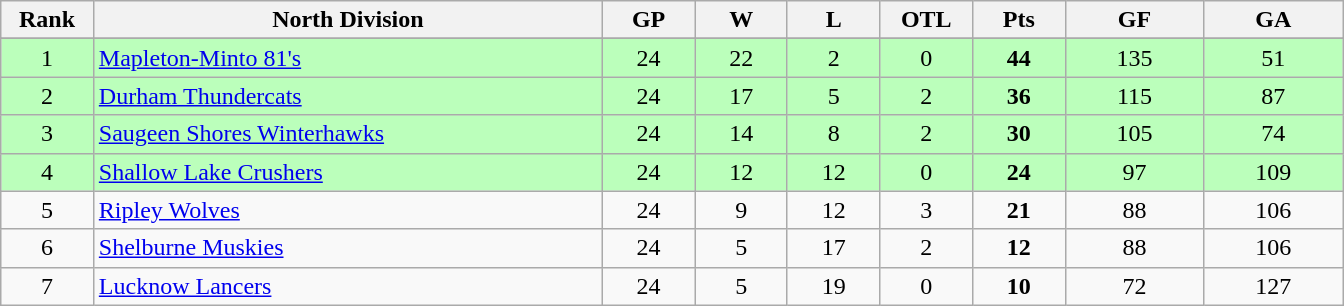<table class="wikitable" style="text-align:center" width:50em">
<tr>
<th bgcolor="#DDDDFF" width="5%">Rank</th>
<th bgcolor="#DDDDFF" width="27.5%">North Division</th>
<th bgcolor="#DDDDFF" width="5%">GP</th>
<th bgcolor="#DDDDFF" width="5%">W</th>
<th bgcolor="#DDDDFF" width="5%">L</th>
<th bgcolor="#DDDDFF" width="5%">OTL</th>
<th bgcolor="#DDDDFF" width="5%">Pts</th>
<th bgcolor="#DDDDFF" width="7.5%">GF</th>
<th bgcolor="#DDDDFF" width="7.5%">GA</th>
</tr>
<tr>
</tr>
<tr bgcolor="#bbffbb">
<td>1</td>
<td align=left><a href='#'>Mapleton-Minto 81's</a></td>
<td>24</td>
<td>22</td>
<td>2</td>
<td>0</td>
<td><strong>44</strong></td>
<td>135</td>
<td>51</td>
</tr>
<tr bgcolor="#bbffbb">
<td>2</td>
<td align=left><a href='#'>Durham Thundercats</a></td>
<td>24</td>
<td>17</td>
<td>5</td>
<td>2</td>
<td><strong>36</strong></td>
<td>115</td>
<td>87</td>
</tr>
<tr bgcolor="#bbffbb">
<td>3</td>
<td align=left><a href='#'>Saugeen Shores Winterhawks</a></td>
<td>24</td>
<td>14</td>
<td>8</td>
<td>2</td>
<td><strong>30</strong></td>
<td>105</td>
<td>74</td>
</tr>
<tr bgcolor="#bbffbb">
<td>4</td>
<td align=left><a href='#'>Shallow Lake Crushers</a></td>
<td>24</td>
<td>12</td>
<td>12</td>
<td>0</td>
<td><strong>24</strong></td>
<td>97</td>
<td>109</td>
</tr>
<tr>
<td>5</td>
<td align=left><a href='#'>Ripley Wolves</a></td>
<td>24</td>
<td>9</td>
<td>12</td>
<td>3</td>
<td><strong>21</strong></td>
<td>88</td>
<td>106</td>
</tr>
<tr>
<td>6</td>
<td align=left><a href='#'>Shelburne Muskies</a></td>
<td>24</td>
<td>5</td>
<td>17</td>
<td>2</td>
<td><strong>12</strong></td>
<td>88</td>
<td>106</td>
</tr>
<tr>
<td>7</td>
<td align=left><a href='#'>Lucknow Lancers</a></td>
<td>24</td>
<td>5</td>
<td>19</td>
<td>0</td>
<td><strong>10</strong></td>
<td>72</td>
<td>127</td>
</tr>
</table>
